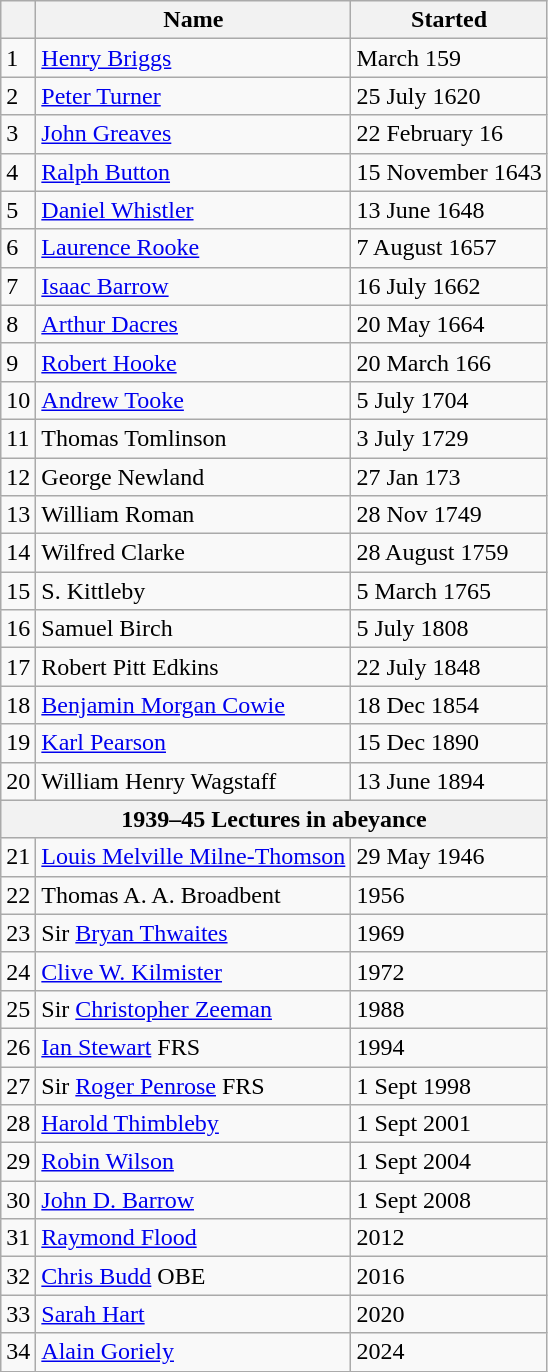<table class= "wikitable">
<tr>
<th></th>
<th>Name</th>
<th>Started</th>
</tr>
<tr>
<td>1</td>
<td><a href='#'>Henry Briggs</a></td>
<td>March 159</td>
</tr>
<tr>
<td>2</td>
<td><a href='#'>Peter Turner</a></td>
<td>25 July 1620</td>
</tr>
<tr>
<td>3</td>
<td><a href='#'>John Greaves</a></td>
<td>22 February 16</td>
</tr>
<tr>
<td>4</td>
<td><a href='#'>Ralph Button</a></td>
<td>15 November 1643</td>
</tr>
<tr>
<td>5</td>
<td><a href='#'>Daniel Whistler</a></td>
<td>13 June 1648</td>
</tr>
<tr>
<td>6</td>
<td><a href='#'>Laurence Rooke</a></td>
<td>7 August 1657</td>
</tr>
<tr>
<td>7</td>
<td><a href='#'>Isaac Barrow</a></td>
<td>16 July 1662</td>
</tr>
<tr>
<td>8</td>
<td><a href='#'>Arthur Dacres</a></td>
<td>20 May 1664</td>
</tr>
<tr>
<td>9</td>
<td><a href='#'>Robert Hooke</a></td>
<td>20 March 166</td>
</tr>
<tr>
<td>10</td>
<td><a href='#'>Andrew Tooke</a></td>
<td>5 July 1704</td>
</tr>
<tr>
<td>11</td>
<td>Thomas Tomlinson</td>
<td>3 July 1729</td>
</tr>
<tr>
<td>12</td>
<td>George Newland</td>
<td>27 Jan 173</td>
</tr>
<tr>
<td>13</td>
<td>William Roman</td>
<td>28 Nov 1749</td>
</tr>
<tr>
<td>14</td>
<td>Wilfred Clarke</td>
<td>28 August 1759</td>
</tr>
<tr>
<td>15</td>
<td>S. Kittleby</td>
<td>5 March 1765</td>
</tr>
<tr>
<td>16</td>
<td>Samuel Birch</td>
<td>5 July 1808</td>
</tr>
<tr>
<td>17</td>
<td>Robert Pitt Edkins</td>
<td>22 July 1848</td>
</tr>
<tr>
<td>18</td>
<td><a href='#'>Benjamin Morgan Cowie</a></td>
<td>18 Dec 1854</td>
</tr>
<tr>
<td>19</td>
<td><a href='#'>Karl Pearson</a></td>
<td>15 Dec 1890</td>
</tr>
<tr>
<td>20</td>
<td>William Henry Wagstaff</td>
<td>13 June 1894</td>
</tr>
<tr>
<th colspan =3>1939–45 Lectures in abeyance</th>
</tr>
<tr>
<td>21</td>
<td><a href='#'>Louis Melville Milne-Thomson</a></td>
<td>29 May 1946</td>
</tr>
<tr>
<td>22</td>
<td>Thomas A. A. Broadbent</td>
<td>1956</td>
</tr>
<tr>
<td>23</td>
<td>Sir <a href='#'>Bryan Thwaites</a></td>
<td>1969</td>
</tr>
<tr>
<td>24</td>
<td><a href='#'>Clive W. Kilmister</a></td>
<td>1972</td>
</tr>
<tr>
<td>25</td>
<td>Sir <a href='#'>Christopher Zeeman</a></td>
<td>1988</td>
</tr>
<tr>
<td>26</td>
<td><a href='#'>Ian Stewart</a> FRS</td>
<td>1994</td>
</tr>
<tr>
<td>27</td>
<td>Sir <a href='#'>Roger Penrose</a> FRS</td>
<td>1 Sept 1998</td>
</tr>
<tr>
<td>28</td>
<td><a href='#'>Harold Thimbleby</a></td>
<td>1 Sept 2001</td>
</tr>
<tr>
<td>29</td>
<td><a href='#'>Robin Wilson</a></td>
<td>1 Sept 2004</td>
</tr>
<tr>
<td>30</td>
<td><a href='#'>John D. Barrow</a></td>
<td>1 Sept 2008</td>
</tr>
<tr>
<td>31</td>
<td><a href='#'>Raymond Flood</a></td>
<td>2012</td>
</tr>
<tr>
<td>32</td>
<td><a href='#'>Chris Budd</a> OBE</td>
<td>2016</td>
</tr>
<tr>
<td>33</td>
<td><a href='#'>Sarah Hart</a></td>
<td>2020</td>
</tr>
<tr>
<td>34</td>
<td><a href='#'>Alain Goriely</a></td>
<td>2024</td>
</tr>
</table>
